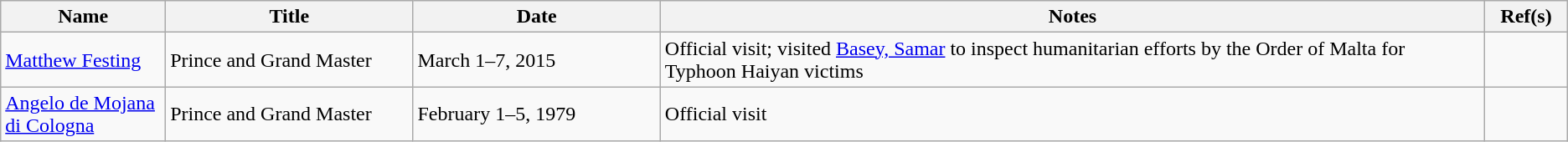<table class="wikitable sortable">
<tr>
<th style="width:10%;">Name</th>
<th style="width:15%;">Title</th>
<th style="width:15%;">Date</th>
<th style="width:50%;">Notes</th>
<th style="width:5%;">Ref(s)</th>
</tr>
<tr>
<td><a href='#'>Matthew Festing</a></td>
<td>Prince and Grand Master</td>
<td>March 1–7, 2015</td>
<td>Official visit; visited <a href='#'>Basey, Samar</a> to inspect humanitarian efforts by the Order of Malta for Typhoon Haiyan victims</td>
<td></td>
</tr>
<tr>
<td><a href='#'>Angelo de Mojana di Cologna</a></td>
<td>Prince and Grand Master</td>
<td>February 1–5, 1979</td>
<td>Official visit</td>
<td></td>
</tr>
</table>
